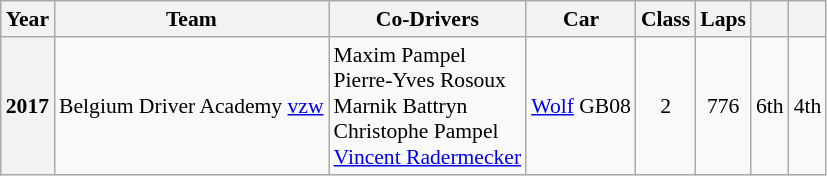<table class="wikitable" style="font-size:90%">
<tr>
<th>Year</th>
<th>Team</th>
<th>Co-Drivers</th>
<th>Car</th>
<th>Class</th>
<th>Laps</th>
<th></th>
<th></th>
</tr>
<tr align="center">
<th>2017</th>
<td align=left> Belgium Driver Academy <a href='#'>vzw</a></td>
<td align=left> Maxim Pampel<br> Pierre-Yves Rosoux<br> Marnik Battryn<br> Christophe Pampel<br> <a href='#'>Vincent Radermecker</a></td>
<td align=left><a href='#'>Wolf</a> GB08</td>
<td>2</td>
<td>776</td>
<td>6th</td>
<td>4th</td>
</tr>
</table>
